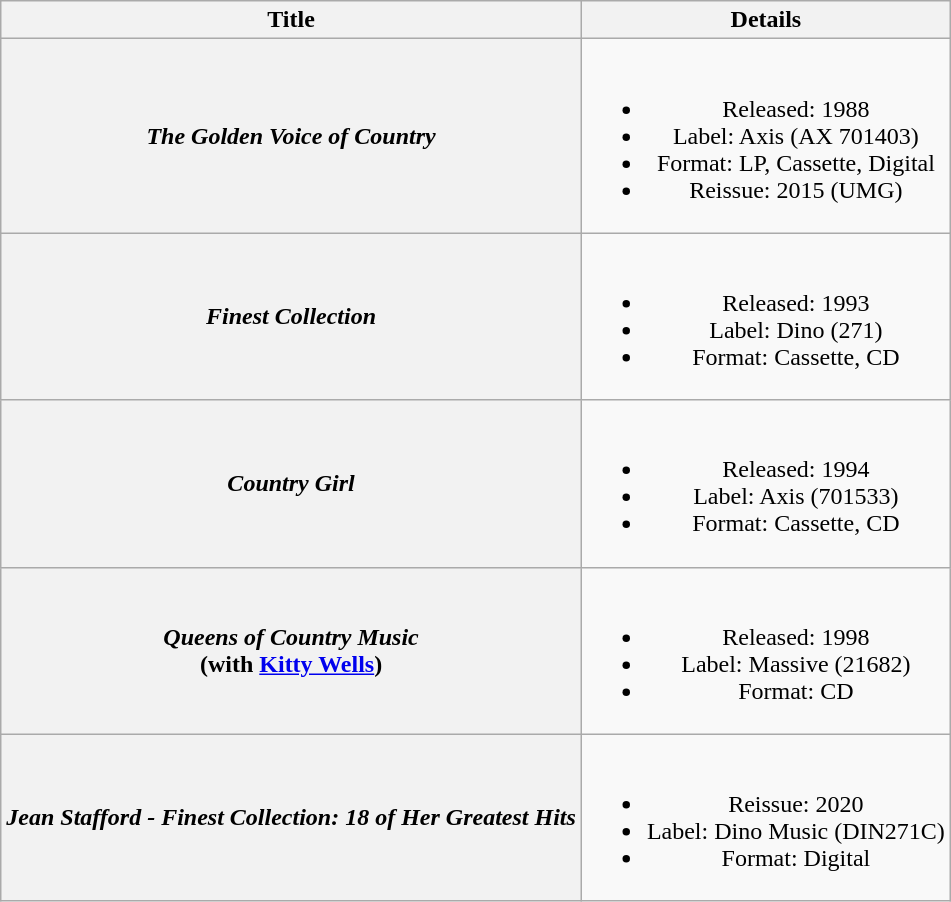<table class="wikitable plainrowheaders" style="text-align:center;" border="1">
<tr>
<th>Title</th>
<th>Details</th>
</tr>
<tr>
<th scope="row"><em>The Golden Voice of Country</em></th>
<td><br><ul><li>Released: 1988</li><li>Label: Axis (AX 701403)</li><li>Format: LP, Cassette, Digital</li><li>Reissue: 2015 (UMG)</li></ul></td>
</tr>
<tr>
<th scope="row"><em>Finest Collection</em></th>
<td><br><ul><li>Released: 1993</li><li>Label: Dino (271)</li><li>Format: Cassette, CD</li></ul></td>
</tr>
<tr>
<th scope="row"><em>Country Girl</em></th>
<td><br><ul><li>Released: 1994</li><li>Label: Axis (701533)</li><li>Format: Cassette, CD</li></ul></td>
</tr>
<tr>
<th scope="row"><em>Queens of Country Music</em> <br> (with <a href='#'>Kitty Wells</a>)</th>
<td><br><ul><li>Released: 1998</li><li>Label: Massive (21682)</li><li>Format: CD</li></ul></td>
</tr>
<tr>
<th scope="row"><em>Jean Stafford - Finest Collection: 18 of Her Greatest Hits</em></th>
<td><br><ul><li>Reissue: 2020</li><li>Label: Dino Music (DIN271C)</li><li>Format: Digital</li></ul></td>
</tr>
</table>
